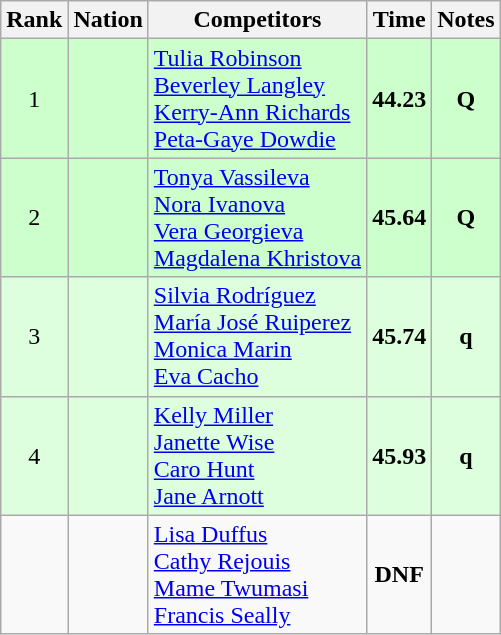<table class="wikitable sortable" style="text-align:center">
<tr>
<th>Rank</th>
<th>Nation</th>
<th>Competitors</th>
<th>Time</th>
<th>Notes</th>
</tr>
<tr bgcolor=ccffcc>
<td>1</td>
<td align=left></td>
<td align=left><a href='#'>Tulia Robinson</a><br><a href='#'>Beverley Langley</a><br><a href='#'>Kerry-Ann Richards</a><br><a href='#'>Peta-Gaye Dowdie</a></td>
<td><strong>44.23</strong></td>
<td><strong>Q</strong></td>
</tr>
<tr bgcolor=ccffcc>
<td>2</td>
<td align=left></td>
<td align=left><a href='#'>Tonya Vassileva</a><br><a href='#'>Nora Ivanova</a><br><a href='#'>Vera Georgieva</a><br><a href='#'>Magdalena Khristova</a></td>
<td><strong>45.64</strong></td>
<td><strong>Q</strong></td>
</tr>
<tr bgcolor=ddffdd>
<td>3</td>
<td align=left></td>
<td align=left><a href='#'>Silvia Rodríguez</a><br><a href='#'>María José Ruiperez</a><br><a href='#'>Monica Marin</a><br><a href='#'>Eva Cacho</a></td>
<td><strong>45.74</strong></td>
<td><strong>q</strong></td>
</tr>
<tr bgcolor=ddffdd>
<td>4</td>
<td align=left></td>
<td align=left><a href='#'>Kelly Miller</a><br><a href='#'>Janette Wise</a><br><a href='#'>Caro Hunt</a><br><a href='#'>Jane Arnott</a></td>
<td><strong>45.93</strong></td>
<td><strong>q</strong></td>
</tr>
<tr>
<td></td>
<td align=left></td>
<td align=left><a href='#'>Lisa Duffus</a><br><a href='#'>Cathy Rejouis</a><br><a href='#'>Mame Twumasi</a><br><a href='#'>Francis Seally</a></td>
<td><strong>DNF</strong></td>
<td></td>
</tr>
</table>
